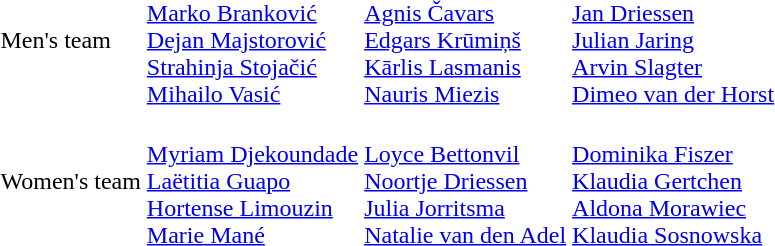<table>
<tr>
<td>Men's team<br><em></td>
<td><br><a href='#'>Marko Branković</a><br><a href='#'>Dejan Majstorović</a><br><a href='#'>Strahinja Stojačić</a><br><a href='#'>Mihailo Vasić</a></td>
<td><br><a href='#'>Agnis Čavars</a><br><a href='#'>Edgars Krūmiņš</a><br><a href='#'>Kārlis Lasmanis</a><br><a href='#'>Nauris Miezis</a></td>
<td><br><a href='#'>Jan Driessen</a><br><a href='#'>Julian Jaring</a><br><a href='#'>Arvin Slagter</a><br><a href='#'>Dimeo van der Horst</a></td>
</tr>
<tr>
<td>Women's team<br></em></td>
<td><br><a href='#'>Myriam Djekoundade</a><br><a href='#'>Laëtitia Guapo</a><br><a href='#'>Hortense Limouzin</a><br><a href='#'>Marie Mané</a></td>
<td><br><a href='#'>Loyce Bettonvil</a><br><a href='#'>Noortje Driessen</a><br><a href='#'>Julia Jorritsma</a><br><a href='#'>Natalie van den Adel</a></td>
<td><br><a href='#'>Dominika Fiszer</a><br><a href='#'>Klaudia Gertchen</a><br><a href='#'>Aldona Morawiec</a><br><a href='#'>Klaudia Sosnowska</a></td>
</tr>
</table>
